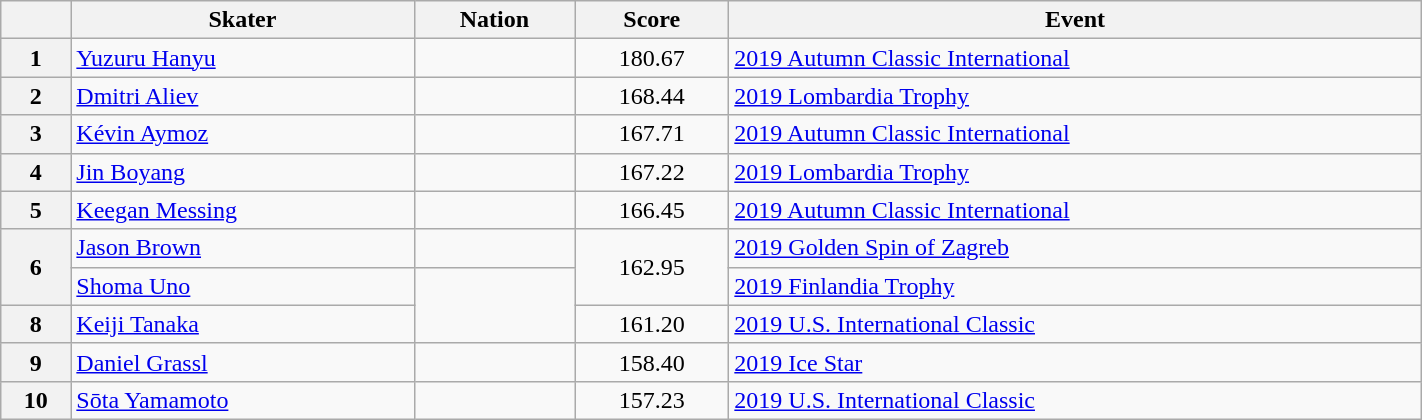<table class="wikitable sortable" style="text-align:left; width:75%">
<tr>
<th scope="col"></th>
<th scope="col">Skater</th>
<th scope="col">Nation</th>
<th scope="col">Score</th>
<th scope="col">Event</th>
</tr>
<tr>
<th scope="row">1</th>
<td><a href='#'>Yuzuru Hanyu</a></td>
<td></td>
<td style="text-align:center;">180.67</td>
<td><a href='#'>2019 Autumn Classic International</a></td>
</tr>
<tr>
<th scope="row">2</th>
<td><a href='#'>Dmitri Aliev</a></td>
<td></td>
<td style="text-align:center;">168.44</td>
<td><a href='#'>2019 Lombardia Trophy</a></td>
</tr>
<tr>
<th scope="row">3</th>
<td><a href='#'>Kévin Aymoz</a></td>
<td></td>
<td style="text-align:center;">167.71</td>
<td><a href='#'>2019 Autumn Classic International</a></td>
</tr>
<tr>
<th scope="row">4</th>
<td><a href='#'>Jin Boyang</a></td>
<td></td>
<td style="text-align:center;">167.22</td>
<td><a href='#'>2019 Lombardia Trophy</a></td>
</tr>
<tr>
<th scope="row">5</th>
<td><a href='#'>Keegan Messing</a></td>
<td></td>
<td style="text-align:center;">166.45</td>
<td><a href='#'>2019 Autumn Classic International</a></td>
</tr>
<tr>
<th scope="row" rowspan=2>6</th>
<td><a href='#'>Jason Brown</a></td>
<td></td>
<td rowspan=2 style="text-align:center;">162.95</td>
<td><a href='#'>2019 Golden Spin of Zagreb</a></td>
</tr>
<tr>
<td><a href='#'>Shoma Uno</a></td>
<td rowspan="2"></td>
<td><a href='#'>2019 Finlandia Trophy</a></td>
</tr>
<tr>
<th scope="row">8</th>
<td><a href='#'>Keiji Tanaka</a></td>
<td style="text-align:center;">161.20</td>
<td><a href='#'>2019 U.S. International Classic</a></td>
</tr>
<tr>
<th scope="row">9</th>
<td><a href='#'>Daniel Grassl</a></td>
<td></td>
<td style="text-align:center;">158.40</td>
<td><a href='#'>2019 Ice Star</a></td>
</tr>
<tr>
<th scope="row">10</th>
<td><a href='#'>Sōta Yamamoto</a></td>
<td></td>
<td style="text-align:center;">157.23</td>
<td><a href='#'>2019 U.S. International Classic</a></td>
</tr>
</table>
